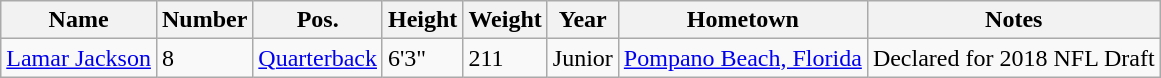<table class="wikitable sortable">
<tr>
<th>Name</th>
<th>Number</th>
<th>Pos.</th>
<th>Height</th>
<th>Weight</th>
<th>Year</th>
<th>Hometown</th>
<th class="unsortable">Notes</th>
</tr>
<tr>
<td><a href='#'>Lamar Jackson</a></td>
<td>8</td>
<td><a href='#'>Quarterback</a></td>
<td>6'3"</td>
<td>211</td>
<td>Junior</td>
<td><a href='#'>Pompano Beach, Florida</a></td>
<td>Declared for 2018 NFL Draft</td>
</tr>
</table>
